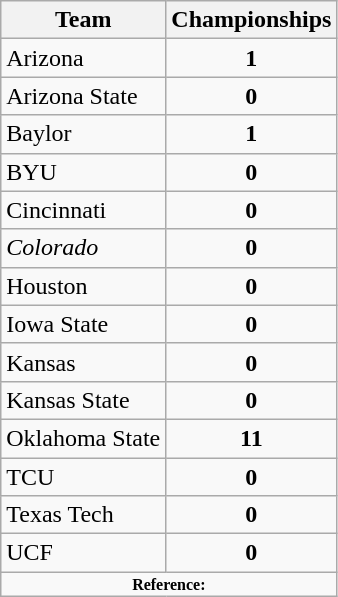<table class="wikitable sortable">
<tr>
<th scope="col">Team</th>
<th scope="col">Championships</th>
</tr>
<tr>
<td>Arizona</td>
<td style="text-align: center;"><strong>1</strong></td>
</tr>
<tr>
<td>Arizona State</td>
<td style="text-align: center;"><strong>0</strong></td>
</tr>
<tr>
<td>Baylor</td>
<td style="text-align: center;"><strong>1</strong></td>
</tr>
<tr>
<td>BYU</td>
<td style="text-align: center;"><strong>0</strong></td>
</tr>
<tr>
<td>Cincinnati</td>
<td style="text-align: center;"><strong>0</strong></td>
</tr>
<tr>
<td><em>Colorado</em></td>
<td style="text-align: center;"><strong>0</strong></td>
</tr>
<tr>
<td>Houston</td>
<td style="text-align: center;"><strong>0</strong></td>
</tr>
<tr>
<td>Iowa State</td>
<td style="text-align: center;"><strong>0</strong></td>
</tr>
<tr>
<td>Kansas</td>
<td style="text-align: center;"><strong>0</strong></td>
</tr>
<tr>
<td>Kansas State</td>
<td style="text-align: center;"><strong>0</strong></td>
</tr>
<tr>
<td>Oklahoma State</td>
<td style="text-align: center;"><strong>11</strong></td>
</tr>
<tr>
<td>TCU</td>
<td style="text-align: center;"><strong>0</strong></td>
</tr>
<tr>
<td>Texas Tech</td>
<td style="text-align: center;"><strong>0</strong></td>
</tr>
<tr>
<td>UCF</td>
<td style="text-align: center;"><strong>0</strong></td>
</tr>
<tr>
<td colspan="4"  style="font-size:8pt; text-align:center;"><strong>Reference:</strong></td>
</tr>
</table>
